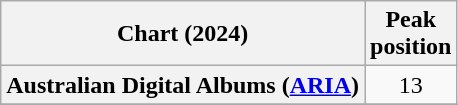<table class="wikitable sortable plainrowheaders" style="text-align:center">
<tr>
<th scope="col">Chart (2024)</th>
<th scope="col">Peak<br>position</th>
</tr>
<tr>
<th scope="row">Australian Digital Albums (<a href='#'>ARIA</a>)</th>
<td>13</td>
</tr>
<tr>
</tr>
<tr>
</tr>
</table>
